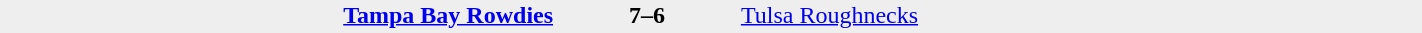<table style="width: 75%; background: #eeeeee;" cellspacing="0">
<tr>
<td style=font-size:85% align=center rowspan=3 width=15%></td>
<td width=24% align=right><strong><a href='#'>Tampa Bay Rowdies</a></strong></td>
<td align=center width=13%><strong>7–6</strong></td>
<td width=24%><a href='#'>Tulsa Roughnecks</a></td>
<td style=font-size:85% rowspan=3 valign=top></td>
</tr>
<tr style=font-size:85%>
<td align=right valign=top></td>
<td valign=top></td>
<td align=left valign=top></td>
</tr>
</table>
